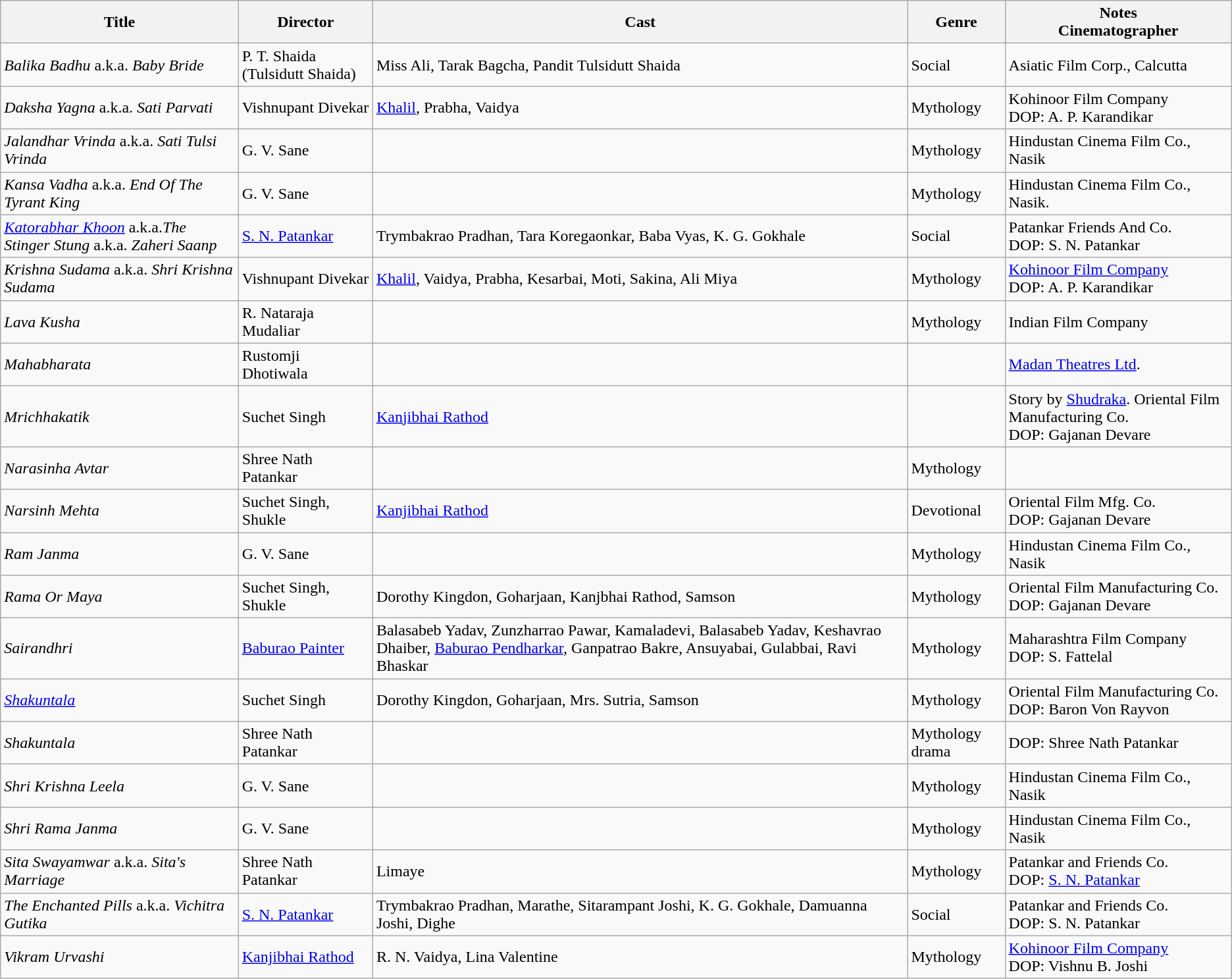<table class="wikitable">
<tr>
<th>Title</th>
<th>Director</th>
<th>Cast</th>
<th>Genre</th>
<th>Notes<br>Cinematographer</th>
</tr>
<tr>
<td><em>Balika Badhu</em> a.k.a. <em>Baby Bride</em></td>
<td>P. T. Shaida (Tulsidutt Shaida)</td>
<td>Miss Ali, Tarak Bagcha, Pandit Tulsidutt Shaida</td>
<td>Social</td>
<td>Asiatic Film Corp., Calcutta</td>
</tr>
<tr>
<td><em>Daksha Yagna</em> a.k.a. <em>Sati Parvati</em></td>
<td>Vishnupant Divekar</td>
<td><a href='#'>Khalil</a>, Prabha, Vaidya</td>
<td>Mythology</td>
<td>Kohinoor Film Company<br>DOP: A. P. Karandikar</td>
</tr>
<tr>
<td><em>Jalandhar Vrinda</em> a.k.a. <em>Sati Tulsi Vrinda</em></td>
<td>G. V. Sane</td>
<td></td>
<td>Mythology</td>
<td>Hindustan Cinema Film Co., Nasik</td>
</tr>
<tr>
<td><em>Kansa Vadha</em> a.k.a. <em>End Of The Tyrant King</em></td>
<td>G. V. Sane</td>
<td></td>
<td>Mythology</td>
<td>Hindustan Cinema Film Co., Nasik.</td>
</tr>
<tr>
<td><em><a href='#'>Katorabhar Khoon</a></em> a.k.a.<em>The Stinger Stung</em> a.k.a. <em>Zaheri Saanp</em></td>
<td><a href='#'>S. N. Patankar</a></td>
<td>Trymbakrao Pradhan, Tara Koregaonkar, Baba Vyas, K. G. Gokhale</td>
<td>Social</td>
<td>Patankar Friends And Co.<br>DOP: S. N. Patankar</td>
</tr>
<tr>
<td><em>Krishna Sudama</em> a.k.a. <em>Shri Krishna Sudama</em></td>
<td>Vishnupant Divekar</td>
<td><a href='#'>Khalil</a>, Vaidya, Prabha, Kesarbai, Moti, Sakina, Ali Miya</td>
<td>Mythology</td>
<td><a href='#'>Kohinoor Film Company</a><br>DOP: A. P. Karandikar</td>
</tr>
<tr>
<td><em>Lava Kusha</em></td>
<td>R. Nataraja Mudaliar</td>
<td></td>
<td>Mythology</td>
<td>Indian Film Company</td>
</tr>
<tr>
<td><em>Mahabharata</em></td>
<td>Rustomji Dhotiwala</td>
<td></td>
<td></td>
<td><a href='#'>Madan Theatres Ltd</a>.</td>
</tr>
<tr>
<td><em>Mrichhakatik</em></td>
<td>Suchet Singh</td>
<td><a href='#'>Kanjibhai Rathod</a></td>
<td></td>
<td>Story by <a href='#'>Shudraka</a>. Oriental Film Manufacturing Co.<br>DOP: Gajanan Devare</td>
</tr>
<tr>
<td><em>Narasinha Avtar</em></td>
<td>Shree Nath Patankar</td>
<td></td>
<td>Mythology</td>
<td></td>
</tr>
<tr>
<td><em>Narsinh Mehta</em></td>
<td>Suchet Singh, Shukle</td>
<td><a href='#'>Kanjibhai Rathod</a></td>
<td>Devotional</td>
<td>Oriental Film Mfg. Co.<br>DOP: Gajanan Devare</td>
</tr>
<tr>
<td><em>Ram Janma</em></td>
<td>G. V. Sane</td>
<td></td>
<td>Mythology</td>
<td>Hindustan Cinema Film Co., Nasik</td>
</tr>
<tr>
<td><em>Rama Or Maya</em></td>
<td>Suchet Singh, Shukle</td>
<td>Dorothy Kingdon, Goharjaan, Kanjbhai Rathod, Samson</td>
<td>Mythology</td>
<td>Oriental Film Manufacturing Co.<br>DOP: Gajanan Devare</td>
</tr>
<tr>
<td><em>Sairandhri</em></td>
<td><a href='#'>Baburao Painter</a></td>
<td>Balasabeb Yadav, Zunzharrao Pawar, Kamaladevi, Balasabeb Yadav, Keshavrao Dhaiber, <a href='#'>Baburao Pendharkar</a>, Ganpatrao Bakre, Ansuyabai, Gulabbai, Ravi Bhaskar</td>
<td>Mythology</td>
<td>Maharashtra Film Company<br>DOP: S. Fattelal</td>
</tr>
<tr>
<td><em><a href='#'>Shakuntala</a></em></td>
<td>Suchet Singh</td>
<td>Dorothy Kingdon, Goharjaan, Mrs. Sutria, Samson</td>
<td>Mythology</td>
<td>Oriental Film Manufacturing Co.<br>DOP: Baron Von Rayvon</td>
</tr>
<tr>
<td><em>Shakuntala</em></td>
<td>Shree Nath Patankar</td>
<td></td>
<td>Mythology drama</td>
<td>DOP: Shree Nath Patankar</td>
</tr>
<tr>
<td><em>Shri Krishna Leela</em></td>
<td>G. V. Sane</td>
<td></td>
<td>Mythology</td>
<td>Hindustan Cinema Film Co., Nasik</td>
</tr>
<tr>
<td><em>Shri Rama Janma</em></td>
<td>G. V. Sane</td>
<td></td>
<td>Mythology</td>
<td>Hindustan Cinema Film Co., Nasik</td>
</tr>
<tr>
<td><em>Sita Swayamwar</em> a.k.a. <em>Sita's Marriage</em></td>
<td>Shree Nath Patankar</td>
<td>Limaye</td>
<td>Mythology</td>
<td>Patankar and Friends Co.<br>DOP: <a href='#'>S. N. Patankar</a></td>
</tr>
<tr>
<td><em>The Enchanted Pills</em> a.k.a. <em>Vichitra Gutika</em></td>
<td><a href='#'>S. N. Patankar</a></td>
<td>Trymbakrao Pradhan, Marathe, Sitarampant Joshi, K. G. Gokhale, Damuanna Joshi, Dighe</td>
<td>Social</td>
<td>Patankar and Friends Co.<br>DOP: S. N. Patankar</td>
</tr>
<tr>
<td><em>Vikram Urvashi</em></td>
<td><a href='#'>Kanjibhai Rathod</a></td>
<td>R. N. Vaidya, Lina Valentine</td>
<td>Mythology</td>
<td><a href='#'>Kohinoor Film Company</a><br>DOP: Vishnu B. Joshi</td>
</tr>
</table>
